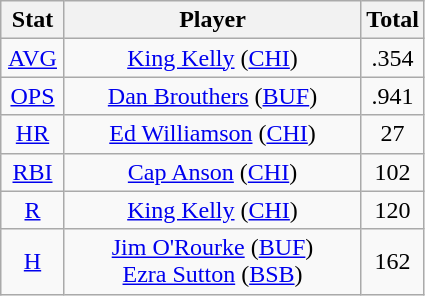<table class="wikitable" style="text-align:center;">
<tr>
<th style="width:15%;">Stat</th>
<th>Player</th>
<th style="width:15%;">Total</th>
</tr>
<tr>
<td><a href='#'>AVG</a></td>
<td><a href='#'>King Kelly</a> (<a href='#'>CHI</a>)</td>
<td>.354</td>
</tr>
<tr>
<td><a href='#'>OPS</a></td>
<td><a href='#'>Dan Brouthers</a> (<a href='#'>BUF</a>)</td>
<td>.941</td>
</tr>
<tr>
<td><a href='#'>HR</a></td>
<td><a href='#'>Ed Williamson</a> (<a href='#'>CHI</a>)</td>
<td>27</td>
</tr>
<tr>
<td><a href='#'>RBI</a></td>
<td><a href='#'>Cap Anson</a> (<a href='#'>CHI</a>)</td>
<td>102</td>
</tr>
<tr>
<td><a href='#'>R</a></td>
<td><a href='#'>King Kelly</a> (<a href='#'>CHI</a>)</td>
<td>120</td>
</tr>
<tr>
<td><a href='#'>H</a></td>
<td><a href='#'>Jim O'Rourke</a> (<a href='#'>BUF</a>)<br><a href='#'>Ezra Sutton</a> (<a href='#'>BSB</a>)</td>
<td>162</td>
</tr>
</table>
